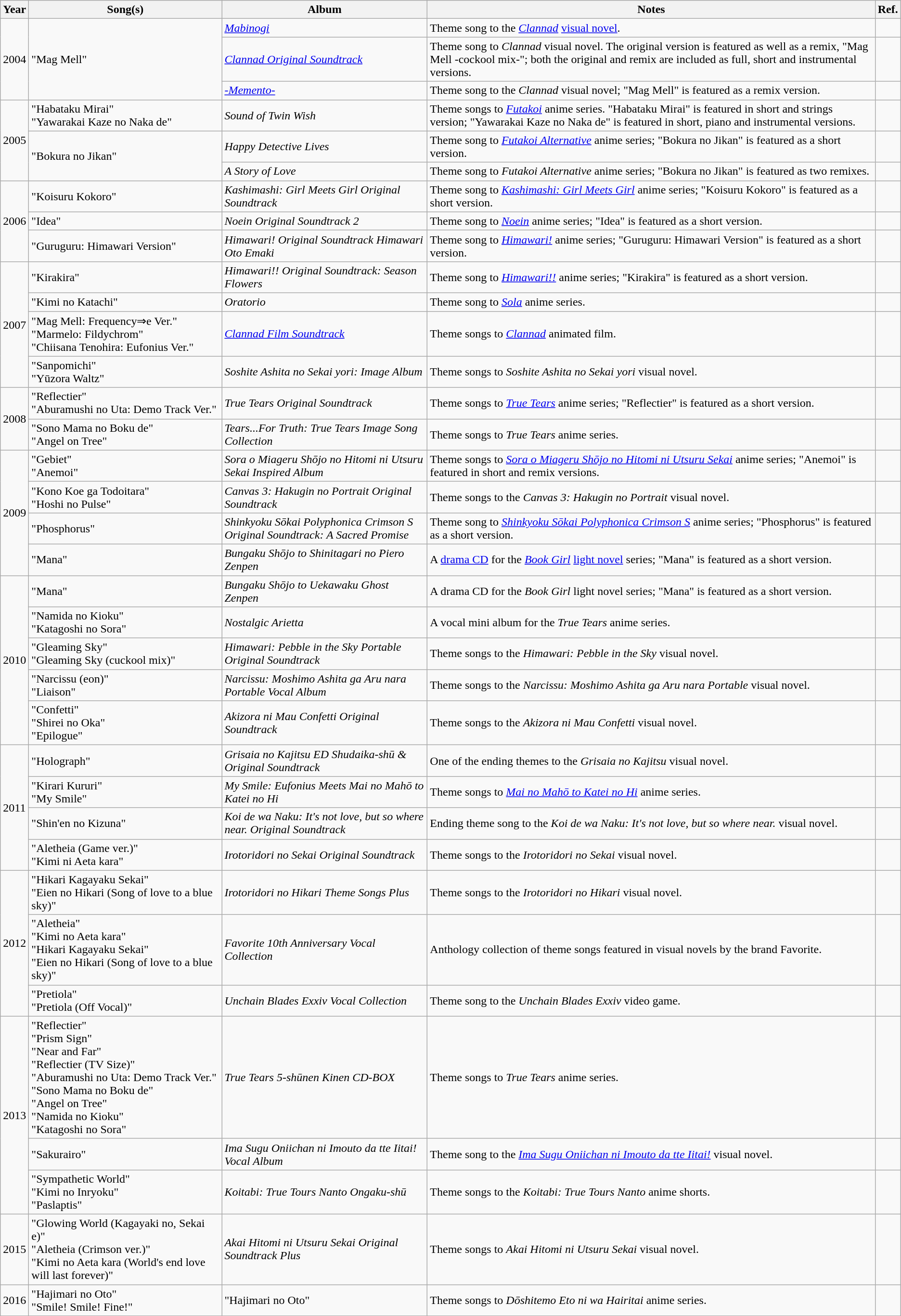<table class="wikitable" border="1">
<tr>
<th rowspan="1">Year</th>
<th rowspan="1" width="260">Song(s)</th>
<th rowspan="1">Album</th>
<th rowspan="1">Notes</th>
<th rowspan="1">Ref.</th>
</tr>
<tr>
<td rowspan="3">2004</td>
<td rowspan="3">"Mag Mell"</td>
<td><em><a href='#'>Mabinogi</a></em></td>
<td>Theme song to the <em><a href='#'>Clannad</a></em> <a href='#'>visual novel</a>.</td>
<td></td>
</tr>
<tr>
<td><em><a href='#'>Clannad Original Soundtrack</a></em></td>
<td>Theme song to <em>Clannad</em> visual novel. The original version is featured as well as a remix, "Mag Mell -cockool mix-"; both the original and remix are included as full, short and instrumental versions.</td>
<td></td>
</tr>
<tr>
<td><em><a href='#'>-Memento-</a></em></td>
<td>Theme song to the <em>Clannad</em> visual novel; "Mag Mell" is featured as a remix version.</td>
<td></td>
</tr>
<tr>
<td rowspan="3">2005</td>
<td>"Habataku Mirai"<br>"Yawarakai Kaze no Naka de"</td>
<td><em>Sound of Twin Wish</em></td>
<td>Theme songs to <em><a href='#'>Futakoi</a></em> anime series. "Habataku Mirai" is featured in short and strings version; "Yawarakai Kaze no Naka de" is featured in short, piano and instrumental versions.</td>
<td></td>
</tr>
<tr>
<td rowspan="2">"Bokura no Jikan"</td>
<td><em>Happy Detective Lives</em></td>
<td>Theme song to <em><a href='#'>Futakoi Alternative</a></em> anime series; "Bokura no Jikan" is featured as a short version.</td>
<td></td>
</tr>
<tr>
<td><em>A Story of Love</em></td>
<td>Theme song to <em>Futakoi Alternative</em> anime series; "Bokura no Jikan" is featured as two remixes.</td>
<td></td>
</tr>
<tr>
<td rowspan="3">2006</td>
<td>"Koisuru Kokoro"</td>
<td><em>Kashimashi: Girl Meets Girl Original Soundtrack</em></td>
<td>Theme song to <em><a href='#'>Kashimashi: Girl Meets Girl</a></em> anime series; "Koisuru Kokoro" is featured as a short version.</td>
<td></td>
</tr>
<tr>
<td>"Idea"</td>
<td><em>Noein Original Soundtrack 2</em></td>
<td>Theme song to <em><a href='#'>Noein</a></em> anime series; "Idea" is featured as a short version.</td>
<td></td>
</tr>
<tr>
<td>"Guruguru: Himawari Version"</td>
<td><em>Himawari! Original Soundtrack Himawari Oto Emaki</em></td>
<td>Theme song to <em><a href='#'>Himawari!</a></em> anime series; "Guruguru: Himawari Version" is featured as a short version.</td>
<td></td>
</tr>
<tr>
<td rowspan="4">2007</td>
<td>"Kirakira"</td>
<td><em>Himawari!! Original Soundtrack: Season Flowers</em></td>
<td>Theme song to <em><a href='#'>Himawari!!</a></em> anime series; "Kirakira" is featured as a short version.</td>
<td></td>
</tr>
<tr>
<td>"Kimi no Katachi"</td>
<td><em>Oratorio</em></td>
<td>Theme song to <em><a href='#'>Sola</a></em> anime series.</td>
<td></td>
</tr>
<tr>
<td>"Mag Mell: Frequency⇒e Ver."<br>"Marmelo: Fildychrom"<br>"Chiisana Tenohira: Eufonius Ver."</td>
<td><em><a href='#'>Clannad Film Soundtrack</a></em></td>
<td>Theme songs to <em><a href='#'>Clannad</a></em> animated film.</td>
<td></td>
</tr>
<tr>
<td>"Sanpomichi"<br>"Yūzora Waltz"</td>
<td><em>Soshite Ashita no Sekai yori: Image Album</em></td>
<td>Theme songs to <em>Soshite Ashita no Sekai yori</em> visual novel.</td>
<td></td>
</tr>
<tr>
<td rowspan="2">2008</td>
<td>"Reflectier"<br>"Aburamushi no Uta: Demo Track Ver."</td>
<td><em>True Tears Original Soundtrack</em></td>
<td>Theme songs to <em><a href='#'>True Tears</a></em> anime series; "Reflectier" is featured as a short version.</td>
<td></td>
</tr>
<tr>
<td>"Sono Mama no Boku de"<br>"Angel on Tree"</td>
<td><em>Tears...For Truth: True Tears Image Song Collection</em></td>
<td>Theme songs to <em>True Tears</em> anime series.</td>
<td></td>
</tr>
<tr>
<td rowspan="4">2009</td>
<td>"Gebiet"<br>"Anemoi"</td>
<td><em>Sora o Miageru Shōjo no Hitomi ni Utsuru Sekai Inspired Album</em></td>
<td>Theme songs to <em><a href='#'>Sora o Miageru Shōjo no Hitomi ni Utsuru Sekai</a></em> anime series; "Anemoi" is featured in short and remix versions.</td>
<td></td>
</tr>
<tr>
<td>"Kono Koe ga Todoitara"<br>"Hoshi no Pulse"</td>
<td><em>Canvas 3: Hakugin no Portrait Original Soundtrack</em></td>
<td>Theme songs to the <em>Canvas 3: Hakugin no Portrait</em> visual novel.</td>
<td></td>
</tr>
<tr>
<td>"Phosphorus"</td>
<td><em>Shinkyoku Sōkai Polyphonica Crimson S Original Soundtrack: A Sacred Promise</em></td>
<td>Theme song to <em><a href='#'>Shinkyoku Sōkai Polyphonica Crimson S</a></em> anime series; "Phosphorus" is featured as a short version.</td>
<td></td>
</tr>
<tr>
<td>"Mana"</td>
<td><em>Bungaku Shōjo to Shinitagari no Piero Zenpen</em></td>
<td>A <a href='#'>drama CD</a> for the <em><a href='#'>Book Girl</a></em> <a href='#'>light novel</a> series; "Mana" is featured as a short version.</td>
<td></td>
</tr>
<tr>
<td rowspan="5">2010</td>
<td>"Mana"</td>
<td><em>Bungaku Shōjo to Uekawaku Ghost Zenpen</em></td>
<td>A drama CD for the <em>Book Girl</em> light novel series; "Mana" is featured as a short version.</td>
<td></td>
</tr>
<tr>
<td>"Namida no Kioku"<br>"Katagoshi no Sora"</td>
<td><em>Nostalgic Arietta</em></td>
<td>A vocal mini album for the <em>True Tears</em> anime series.</td>
<td></td>
</tr>
<tr>
<td>"Gleaming Sky"<br>"Gleaming Sky (cuckool mix)"</td>
<td><em>Himawari: Pebble in the Sky Portable Original Soundtrack</em></td>
<td>Theme songs to the <em>Himawari: Pebble in the Sky</em> visual novel.</td>
<td></td>
</tr>
<tr>
<td>"Narcissu (eon)"<br>"Liaison"</td>
<td><em>Narcissu: Moshimo Ashita ga Aru nara Portable Vocal Album</em></td>
<td>Theme songs to the <em>Narcissu: Moshimo Ashita ga Aru nara Portable</em> visual novel.</td>
<td></td>
</tr>
<tr>
<td>"Confetti"<br>"Shirei no Oka"<br>"Epilogue"</td>
<td><em>Akizora ni Mau Confetti Original Soundtrack</em></td>
<td>Theme songs to the <em>Akizora ni Mau Confetti</em> visual novel.</td>
<td></td>
</tr>
<tr>
<td rowspan="4">2011</td>
<td>"Holograph"</td>
<td><em>Grisaia no Kajitsu ED Shudaika-shū & Original Soundtrack</em></td>
<td>One of the ending themes to the <em>Grisaia no Kajitsu</em> visual novel.</td>
<td></td>
</tr>
<tr>
<td>"Kirari Kururi"<br>"My Smile"</td>
<td><em>My Smile: Eufonius Meets Mai no Mahō to Katei no Hi</em></td>
<td>Theme songs to <em><a href='#'>Mai no Mahō to Katei no Hi</a></em> anime series.</td>
<td></td>
</tr>
<tr>
<td>"Shin'en no Kizuna"</td>
<td><em>Koi de wa Naku: It's not love, but so where near. Original Soundtrack</em></td>
<td>Ending theme song to the <em>Koi de wa Naku: It's not love, but so where near.</em> visual novel.</td>
<td></td>
</tr>
<tr>
<td>"Aletheia (Game ver.)"<br>"Kimi ni Aeta kara"</td>
<td><em>Irotoridori no Sekai Original Soundtrack</em></td>
<td>Theme songs to the <em>Irotoridori no Sekai</em> visual novel.</td>
<td></td>
</tr>
<tr>
<td rowspan="3">2012</td>
<td>"Hikari Kagayaku Sekai"<br>"Eien no Hikari (Song of love to a blue sky)"</td>
<td><em>Irotoridori no Hikari Theme Songs Plus</em></td>
<td>Theme songs to the <em>Irotoridori no Hikari</em> visual novel.</td>
<td></td>
</tr>
<tr>
<td>"Aletheia"<br>"Kimi no Aeta kara"<br>"Hikari Kagayaku Sekai"<br>"Eien no Hikari (Song of love to a blue sky)"</td>
<td><em>Favorite 10th Anniversary Vocal Collection</em></td>
<td>Anthology collection of theme songs featured in visual novels by the brand Favorite.</td>
<td></td>
</tr>
<tr>
<td>"Pretiola"<br>"Pretiola (Off Vocal)"</td>
<td><em>Unchain Blades Exxiv Vocal Collection</em></td>
<td>Theme song to the <em>Unchain Blades Exxiv</em> video game.</td>
<td></td>
</tr>
<tr>
<td rowspan="3">2013</td>
<td>"Reflectier"<br>"Prism Sign"<br>"Near and Far"<br>"Reflectier (TV Size)"<br>"Aburamushi no Uta: Demo Track Ver."<br>"Sono Mama no Boku de"<br>"Angel on Tree"<br>"Namida no Kioku"<br>"Katagoshi no Sora"</td>
<td><em>True Tears 5-shūnen Kinen CD-BOX</em></td>
<td>Theme songs to <em>True Tears</em> anime series.</td>
<td></td>
</tr>
<tr>
<td>"Sakurairo"</td>
<td><em>Ima Sugu Oniichan ni Imouto da tte Iitai! Vocal Album</em></td>
<td>Theme song to the <em><a href='#'>Ima Sugu Oniichan ni Imouto da tte Iitai!</a></em> visual novel.</td>
<td></td>
</tr>
<tr>
<td>"Sympathetic World"<br>"Kimi no Inryoku"<br>"Paslaptis"</td>
<td><em>Koitabi: True Tours Nanto Ongaku-shū</em></td>
<td>Theme songs to the <em>Koitabi: True Tours Nanto</em> anime shorts.</td>
<td></td>
</tr>
<tr>
<td>2015</td>
<td>"Glowing World (Kagayaki no, Sekai e)"<br>"Aletheia (Crimson ver.)"<br>"Kimi no Aeta kara (World's end love will last forever)"</td>
<td><em>Akai Hitomi ni Utsuru Sekai Original Soundtrack Plus</em></td>
<td>Theme songs to <em>Akai Hitomi ni Utsuru Sekai</em> visual novel.</td>
<td></td>
</tr>
<tr>
<td>2016</td>
<td>"Hajimari no Oto"<br>"Smile! Smile! Fine!"</td>
<td>"Hajimari no Oto"</td>
<td>Theme songs to <em>Dōshitemo Eto ni wa Hairitai</em> anime series.</td>
<td></td>
</tr>
</table>
